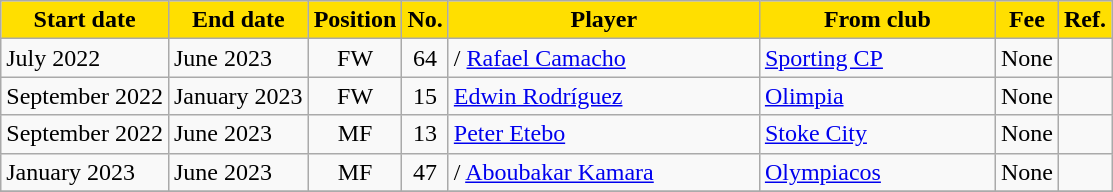<table class="wikitable sortable">
<tr>
<th style="background:#FFDF00; color:black;"><strong>Start date</strong></th>
<th style="background:#FFDF00; color:black;"><strong>End date</strong></th>
<th style="background:#FFDF00; color:black;"><strong>Position</strong></th>
<th style="background:#FFDF00; color:black;"><strong>No.</strong></th>
<th style="background:#FFDF00; color:black;"; width=200><strong>Player</strong></th>
<th style="background:#FFDF00; color:black;"; width=150><strong>From club</strong></th>
<th style="background:#FFDF00; color:black;"><strong>Fee</strong></th>
<th style="background:#FFDF00; color:black;"><strong>Ref.</strong></th>
</tr>
<tr>
<td>July 2022</td>
<td>June 2023</td>
<td style="text-align:center;">FW</td>
<td style="text-align:center;">64</td>
<td style="text-align:left;"> /  <a href='#'>Rafael Camacho</a></td>
<td style="text-align:left;"> <a href='#'>Sporting CP</a></td>
<td>None</td>
<td></td>
</tr>
<tr>
<td>September 2022</td>
<td>January 2023</td>
<td style="text-align:center;">FW</td>
<td style="text-align:center;">15</td>
<td style="text-align:left;"> <a href='#'>Edwin Rodríguez</a></td>
<td style="text-align:left;"> <a href='#'>Olimpia</a></td>
<td>None</td>
<td></td>
</tr>
<tr>
<td>September 2022</td>
<td>June 2023</td>
<td style="text-align:center;">MF</td>
<td style="text-align:center;">13</td>
<td style="text-align:left;"> <a href='#'>Peter Etebo</a></td>
<td style="text-align:left;"> <a href='#'>Stoke City</a></td>
<td>None</td>
<td></td>
</tr>
<tr>
<td>January 2023</td>
<td>June 2023</td>
<td style="text-align:center;">MF</td>
<td style="text-align:center;">47</td>
<td style="text-align:left;"> /  <a href='#'>Aboubakar Kamara</a></td>
<td style="text-align:left;"> <a href='#'>Olympiacos</a></td>
<td>None</td>
<td></td>
</tr>
<tr>
</tr>
</table>
